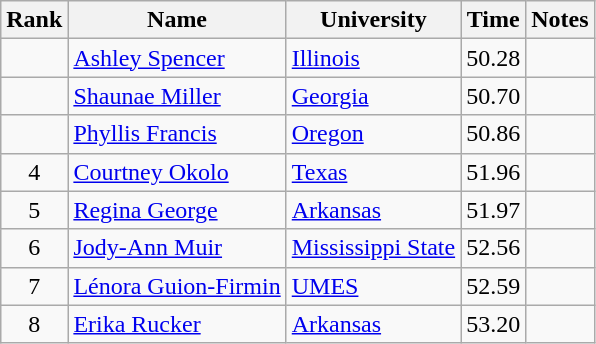<table class="wikitable sortable" style="text-align:center">
<tr>
<th>Rank</th>
<th>Name</th>
<th>University</th>
<th>Time</th>
<th>Notes</th>
</tr>
<tr>
<td></td>
<td align=left><a href='#'>Ashley Spencer</a></td>
<td align=left><a href='#'>Illinois</a></td>
<td>50.28</td>
<td></td>
</tr>
<tr>
<td></td>
<td align=left><a href='#'>Shaunae Miller</a> </td>
<td align=left><a href='#'>Georgia</a></td>
<td>50.70</td>
<td></td>
</tr>
<tr>
<td></td>
<td align=left><a href='#'>Phyllis Francis</a></td>
<td align=left><a href='#'>Oregon</a></td>
<td>50.86</td>
<td></td>
</tr>
<tr>
<td>4</td>
<td align=left><a href='#'>Courtney Okolo</a></td>
<td align=left><a href='#'>Texas</a></td>
<td>51.96</td>
<td></td>
</tr>
<tr>
<td>5</td>
<td align=left><a href='#'>Regina George</a></td>
<td align=left><a href='#'>Arkansas</a></td>
<td>51.97</td>
<td></td>
</tr>
<tr>
<td>6</td>
<td align=left><a href='#'>Jody-Ann Muir</a></td>
<td align=left><a href='#'>Mississippi State</a></td>
<td>52.56</td>
<td></td>
</tr>
<tr>
<td>7</td>
<td align=left><a href='#'>Lénora Guion-Firmin</a> </td>
<td align=left><a href='#'>UMES</a></td>
<td>52.59</td>
<td></td>
</tr>
<tr>
<td>8</td>
<td align=left><a href='#'>Erika Rucker</a></td>
<td align=left><a href='#'>Arkansas</a></td>
<td>53.20</td>
<td></td>
</tr>
</table>
